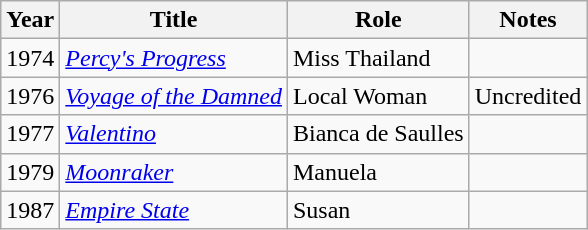<table class="wikitable sortable">
<tr>
<th>Year</th>
<th>Title</th>
<th>Role</th>
<th class="unsortable">Notes</th>
</tr>
<tr>
<td>1974</td>
<td><em><a href='#'>Percy's Progress</a></em></td>
<td>Miss Thailand</td>
<td></td>
</tr>
<tr>
<td>1976</td>
<td><em><a href='#'>Voyage of the Damned</a></em></td>
<td>Local Woman</td>
<td>Uncredited</td>
</tr>
<tr>
<td>1977</td>
<td><em><a href='#'>Valentino</a></em></td>
<td>Bianca de Saulles</td>
<td></td>
</tr>
<tr>
<td>1979</td>
<td><em><a href='#'>Moonraker</a></em></td>
<td>Manuela</td>
<td></td>
</tr>
<tr>
<td>1987</td>
<td><em><a href='#'>Empire State</a></em></td>
<td>Susan</td>
<td></td>
</tr>
</table>
